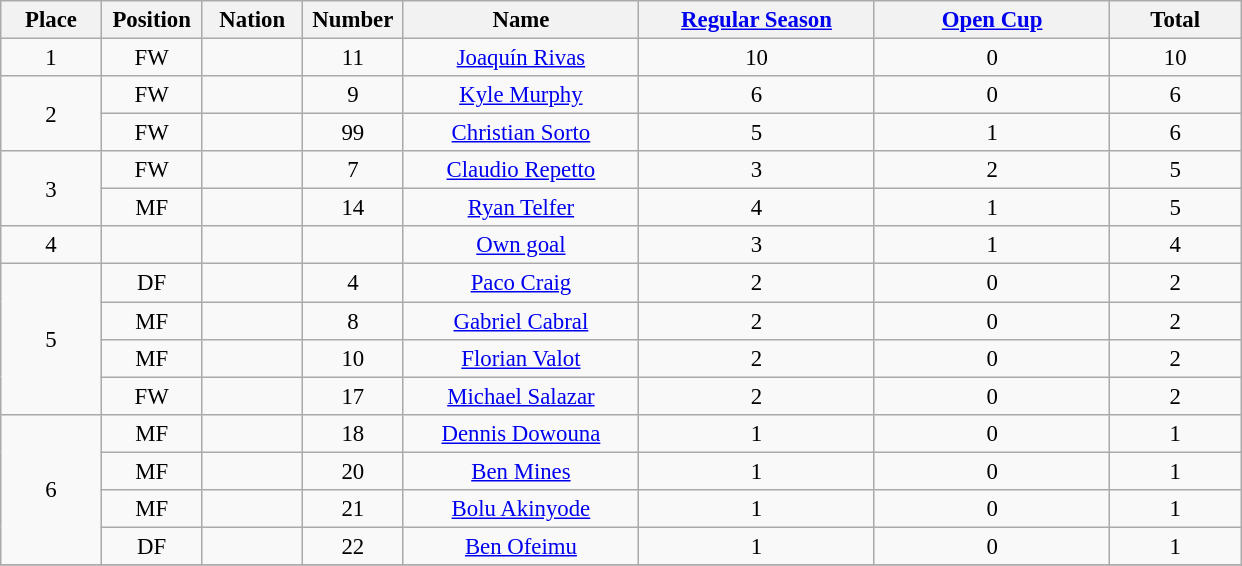<table class="wikitable" style="font-size: 95%; text-align: center;">
<tr>
<th width=60>Place</th>
<th width=60>Position</th>
<th width=60>Nation</th>
<th width=60>Number</th>
<th width=150>Name</th>
<th width=150><a href='#'>Regular Season</a></th>
<th width=150><a href='#'>Open Cup</a></th>
<th width=80><strong>Total</strong></th>
</tr>
<tr>
<td rowspan="1">1</td>
<td>FW</td>
<td></td>
<td>11</td>
<td><a href='#'>Joaquín Rivas</a></td>
<td>10</td>
<td>0</td>
<td>10</td>
</tr>
<tr>
<td rowspan="2">2</td>
<td>FW</td>
<td></td>
<td>9</td>
<td><a href='#'>Kyle Murphy</a></td>
<td>6</td>
<td>0</td>
<td>6</td>
</tr>
<tr>
<td>FW</td>
<td></td>
<td>99</td>
<td><a href='#'>Christian Sorto</a></td>
<td>5</td>
<td>1</td>
<td>6</td>
</tr>
<tr>
<td rowspan="2">3</td>
<td>FW</td>
<td></td>
<td>7</td>
<td><a href='#'>Claudio Repetto</a></td>
<td>3</td>
<td>2</td>
<td>5</td>
</tr>
<tr>
<td>MF</td>
<td></td>
<td>14</td>
<td><a href='#'>Ryan Telfer</a></td>
<td>4</td>
<td>1</td>
<td>5</td>
</tr>
<tr>
<td rowspan="1">4</td>
<td></td>
<td></td>
<td></td>
<td><a href='#'>Own goal</a></td>
<td>3</td>
<td>1</td>
<td>4</td>
</tr>
<tr>
<td rowspan="4">5</td>
<td>DF</td>
<td></td>
<td>4</td>
<td><a href='#'>Paco Craig</a></td>
<td>2</td>
<td>0</td>
<td>2</td>
</tr>
<tr>
<td>MF</td>
<td></td>
<td>8</td>
<td><a href='#'>Gabriel Cabral</a></td>
<td>2</td>
<td>0</td>
<td>2</td>
</tr>
<tr>
<td>MF</td>
<td></td>
<td>10</td>
<td><a href='#'>Florian Valot</a></td>
<td>2</td>
<td>0</td>
<td>2</td>
</tr>
<tr>
<td>FW</td>
<td></td>
<td>17</td>
<td><a href='#'>Michael Salazar</a></td>
<td>2</td>
<td>0</td>
<td>2</td>
</tr>
<tr>
<td rowspan="4">6</td>
<td>MF</td>
<td></td>
<td>18</td>
<td><a href='#'>Dennis Dowouna</a></td>
<td>1</td>
<td>0</td>
<td>1</td>
</tr>
<tr>
<td>MF</td>
<td></td>
<td>20</td>
<td><a href='#'>Ben Mines</a></td>
<td>1</td>
<td>0</td>
<td>1</td>
</tr>
<tr>
<td>MF</td>
<td></td>
<td>21</td>
<td><a href='#'>Bolu Akinyode</a></td>
<td>1</td>
<td>0</td>
<td>1</td>
</tr>
<tr>
<td>DF</td>
<td></td>
<td>22</td>
<td><a href='#'>Ben Ofeimu</a></td>
<td>1</td>
<td>0</td>
<td>1</td>
</tr>
<tr>
</tr>
</table>
